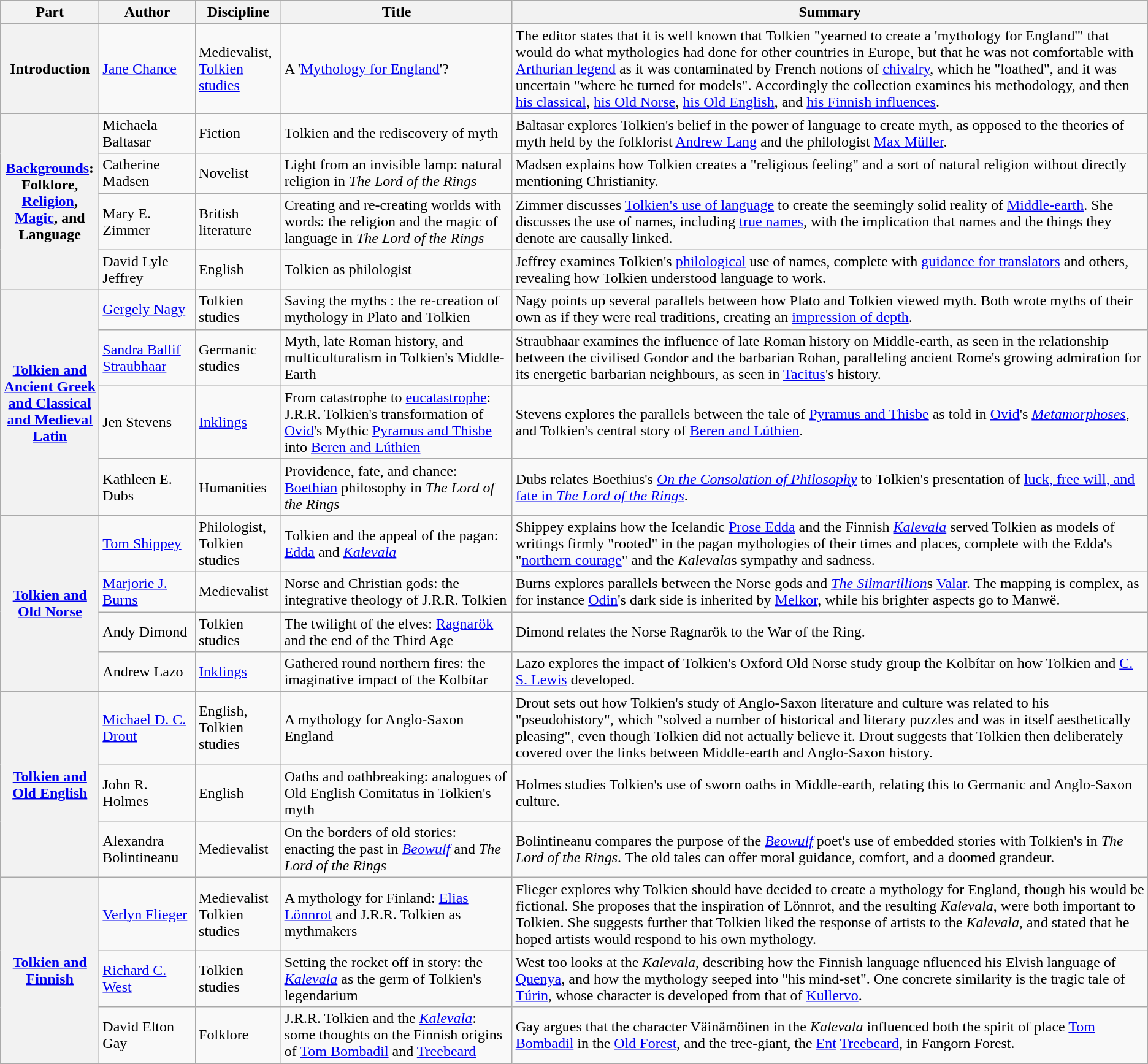<table class="wikitable">
<tr>
<th style="width: 100px;">Part</th>
<th>Author</th>
<th>Discipline</th>
<th>Title</th>
<th>Summary</th>
</tr>
<tr>
<th>Introduction</th>
<td><a href='#'>Jane Chance</a></td>
<td>Medievalist,<br><a href='#'>Tolkien studies</a></td>
<td>A '<a href='#'>Mythology for England</a>'?</td>
<td>The editor states that it is well known that Tolkien "yearned to create a 'mythology for England'" that would do what mythologies had done for other countries in Europe, but that he was not comfortable with <a href='#'>Arthurian legend</a> as it was contaminated by French notions of <a href='#'>chivalry</a>, which he "loathed", and it was uncertain "where he turned for models". Accordingly the collection examines his methodology, and then <a href='#'>his classical</a>, <a href='#'>his Old Norse</a>, <a href='#'>his Old English</a>, and <a href='#'>his Finnish influences</a>.</td>
</tr>
<tr>
<th rowspan=4;><a href='#'>Backgrounds</a>: Folklore, <a href='#'>Religion</a>, <a href='#'>Magic</a>, and Language</th>
<td>Michaela Baltasar</td>
<td>Fiction</td>
<td>Tolkien and the rediscovery of myth</td>
<td>Baltasar explores Tolkien's belief in the power of language to create myth, as opposed to the theories of myth held by the folklorist <a href='#'>Andrew Lang</a> and the philologist <a href='#'>Max Müller</a>.</td>
</tr>
<tr>
<td>Catherine Madsen</td>
<td>Novelist</td>
<td>Light from an invisible lamp: natural religion in <em>The Lord of the Rings</em></td>
<td>Madsen explains how Tolkien creates a "religious feeling" and a sort of natural religion without directly mentioning Christianity.</td>
</tr>
<tr>
<td>Mary E. Zimmer</td>
<td>British literature</td>
<td>Creating and re-creating worlds with words: the religion and the magic of language in <em>The Lord of the Rings</em></td>
<td>Zimmer discusses <a href='#'>Tolkien's use of language</a> to create the seemingly solid reality of <a href='#'>Middle-earth</a>. She discusses the use of names, including <a href='#'>true names</a>, with the implication that names and the things they denote are causally linked.</td>
</tr>
<tr>
<td>David Lyle Jeffrey</td>
<td>English</td>
<td>Tolkien as philologist</td>
<td>Jeffrey examines Tolkien's <a href='#'>philological</a> use of names, complete with <a href='#'>guidance for translators</a> and others, revealing how Tolkien understood language to work.</td>
</tr>
<tr>
<th rowspan=4;><a href='#'>Tolkien and Ancient Greek and Classical and Medieval Latin</a></th>
<td><a href='#'>Gergely Nagy</a></td>
<td>Tolkien studies</td>
<td>Saving the myths : the re-creation of mythology in Plato and Tolkien</td>
<td>Nagy points up several parallels between how Plato and Tolkien viewed myth. Both wrote myths of their own as if they were real traditions, creating an <a href='#'>impression of depth</a>.</td>
</tr>
<tr>
<td><a href='#'>Sandra Ballif Straubhaar</a></td>
<td>Germanic studies</td>
<td>Myth, late Roman history, and multiculturalism in Tolkien's Middle-Earth</td>
<td>Straubhaar examines the influence of late Roman history on Middle-earth, as seen in the relationship between the civilised Gondor and the barbarian Rohan, paralleling ancient Rome's growing admiration for its energetic barbarian neighbours, as seen in <a href='#'>Tacitus</a>'s history.</td>
</tr>
<tr>
<td>Jen Stevens</td>
<td><a href='#'>Inklings</a></td>
<td>From catastrophe to <a href='#'>eucatastrophe</a>: J.R.R. Tolkien's transformation of <a href='#'>Ovid</a>'s Mythic <a href='#'>Pyramus and Thisbe</a> into <a href='#'>Beren and Lúthien</a></td>
<td>Stevens explores the parallels between the tale of <a href='#'>Pyramus and Thisbe</a> as told in <a href='#'>Ovid</a>'s <em><a href='#'>Metamorphoses</a></em>, and Tolkien's central story of <a href='#'>Beren and Lúthien</a>.</td>
</tr>
<tr>
<td>Kathleen E. Dubs</td>
<td>Humanities</td>
<td>Providence, fate, and chance: <a href='#'>Boethian</a> philosophy in <em>The Lord of the Rings</em></td>
<td>Dubs relates Boethius's <em><a href='#'>On the Consolation of Philosophy</a></em> to Tolkien's presentation of <a href='#'>luck, free will, and fate in <em>The Lord of the Rings</em></a>.</td>
</tr>
<tr>
<th rowspan=4;><a href='#'>Tolkien and<br>Old Norse</a></th>
<td><a href='#'>Tom Shippey</a></td>
<td>Philologist,<br>Tolkien studies</td>
<td>Tolkien and the appeal of the pagan: <a href='#'>Edda</a> and <em><a href='#'>Kalevala</a></em></td>
<td>Shippey explains how the Icelandic <a href='#'>Prose Edda</a> and the Finnish <em><a href='#'>Kalevala</a></em> served Tolkien as models of writings firmly "rooted" in the pagan mythologies of their times and places, complete with the Edda's "<a href='#'>northern courage</a>" and the <em>Kalevala</em>s sympathy and sadness.</td>
</tr>
<tr>
<td><a href='#'>Marjorie J. Burns</a></td>
<td>Medievalist</td>
<td>Norse and Christian gods: the integrative theology of J.R.R. Tolkien</td>
<td>Burns explores parallels between the Norse gods and <em><a href='#'>The Silmarillion</a></em>s <a href='#'>Valar</a>. The mapping is complex, as for instance <a href='#'>Odin</a>'s dark side is inherited by <a href='#'>Melkor</a>, while his brighter aspects go to Manwë.</td>
</tr>
<tr>
<td>Andy Dimond</td>
<td>Tolkien studies</td>
<td>The twilight of the elves: <a href='#'>Ragnarök</a> and the end of the Third Age</td>
<td>Dimond relates the Norse Ragnarök to the War of the Ring.</td>
</tr>
<tr>
<td>Andrew Lazo</td>
<td><a href='#'>Inklings</a></td>
<td>Gathered round northern fires: the imaginative impact of the Kolbítar</td>
<td>Lazo explores the impact of Tolkien's Oxford Old Norse study group the Kolbítar on how Tolkien and <a href='#'>C. S. Lewis</a> developed.</td>
</tr>
<tr>
<th rowspan=3;><a href='#'>Tolkien and<br>Old English</a></th>
<td><a href='#'>Michael D. C. Drout</a></td>
<td>English,<br>Tolkien studies</td>
<td>A mythology for Anglo-Saxon England</td>
<td>Drout sets out how Tolkien's study of Anglo-Saxon literature and culture was related to his "pseudohistory", which "solved a number of historical and literary puzzles and was in itself aesthetically pleasing", even though Tolkien did not actually believe it. Drout suggests that Tolkien then deliberately covered over the links between Middle-earth and Anglo-Saxon history.</td>
</tr>
<tr>
<td>John R. Holmes</td>
<td>English</td>
<td>Oaths and oathbreaking: analogues of Old English Comitatus in Tolkien's myth</td>
<td>Holmes studies Tolkien's use of sworn oaths in Middle-earth, relating this to Germanic and Anglo-Saxon culture.</td>
</tr>
<tr>
<td>Alexandra Bolintineanu</td>
<td>Medievalist</td>
<td>On the borders of old stories: enacting the past in <em><a href='#'>Beowulf</a></em> and <em>The Lord of the Rings</em></td>
<td>Bolintineanu compares the purpose of the <em><a href='#'>Beowulf</a></em> poet's use of embedded stories with Tolkien's in <em>The Lord of the Rings</em>. The old tales can offer moral guidance, comfort, and a doomed grandeur.</td>
</tr>
<tr>
<th rowspan=3;><a href='#'>Tolkien and Finnish</a></th>
<td><a href='#'>Verlyn Flieger</a></td>
<td>Medievalist<br>Tolkien studies</td>
<td>A mythology for Finland: <a href='#'>Elias Lönnrot</a> and J.R.R. Tolkien as mythmakers</td>
<td>Flieger explores why Tolkien should have decided to create a mythology for England, though his would be fictional. She proposes that the inspiration of Lönnrot, and the resulting <em>Kalevala</em>, were both important to Tolkien. She suggests further that Tolkien liked the response of artists to the <em>Kalevala</em>, and stated that he hoped artists would respond to his own mythology.</td>
</tr>
<tr>
<td><a href='#'>Richard C. West</a></td>
<td>Tolkien studies</td>
<td>Setting the rocket off in story: the <em><a href='#'>Kalevala</a></em> as the germ of Tolkien's legendarium</td>
<td>West too looks at the <em>Kalevala</em>, describing how the Finnish language nfluenced his Elvish language of <a href='#'>Quenya</a>, and how the mythology seeped into "his mind-set". One concrete similarity is the tragic tale of <a href='#'>Túrin</a>, whose character is developed from that of <a href='#'>Kullervo</a>.</td>
</tr>
<tr>
<td>David Elton Gay</td>
<td>Folklore</td>
<td>J.R.R. Tolkien and the <em><a href='#'>Kalevala</a></em>: some thoughts on the Finnish origins of <a href='#'>Tom Bombadil</a> and <a href='#'>Treebeard</a></td>
<td>Gay argues that the character Väinämöinen in the <em>Kalevala</em> influenced both the spirit of place <a href='#'>Tom Bombadil</a>  in the <a href='#'>Old Forest</a>, and the tree-giant, the <a href='#'>Ent</a> <a href='#'>Treebeard</a>, in Fangorn Forest.</td>
</tr>
</table>
